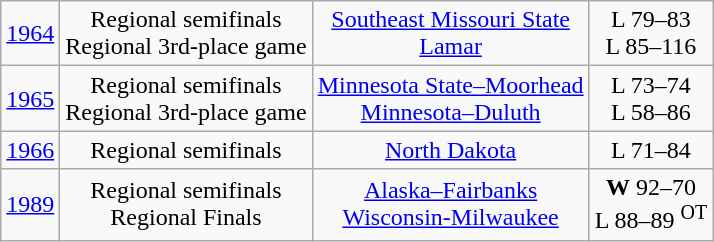<table class="wikitable">
<tr style="text-align:center;">
<td><a href='#'>1964</a></td>
<td>Regional semifinals<br>Regional 3rd-place game</td>
<td><a href='#'>Southeast Missouri State</a><br><a href='#'>Lamar</a></td>
<td>L 79–83<br>L 85–116</td>
</tr>
<tr style="text-align:center;">
<td><a href='#'>1965</a></td>
<td>Regional semifinals<br>Regional 3rd-place game</td>
<td><a href='#'>Minnesota State–Moorhead</a><br><a href='#'>Minnesota–Duluth</a></td>
<td>L 73–74<br>L 58–86</td>
</tr>
<tr style="text-align:center;">
<td><a href='#'>1966</a></td>
<td>Regional semifinals</td>
<td><a href='#'>North Dakota</a></td>
<td>L 71–84</td>
</tr>
<tr style="text-align:center;">
<td><a href='#'>1989</a></td>
<td>Regional semifinals<br>Regional Finals</td>
<td><a href='#'>Alaska–Fairbanks</a><br><a href='#'>Wisconsin-Milwaukee</a></td>
<td><strong>W</strong> 92–70<br>L 88–89 <sup>OT</sup></td>
</tr>
</table>
